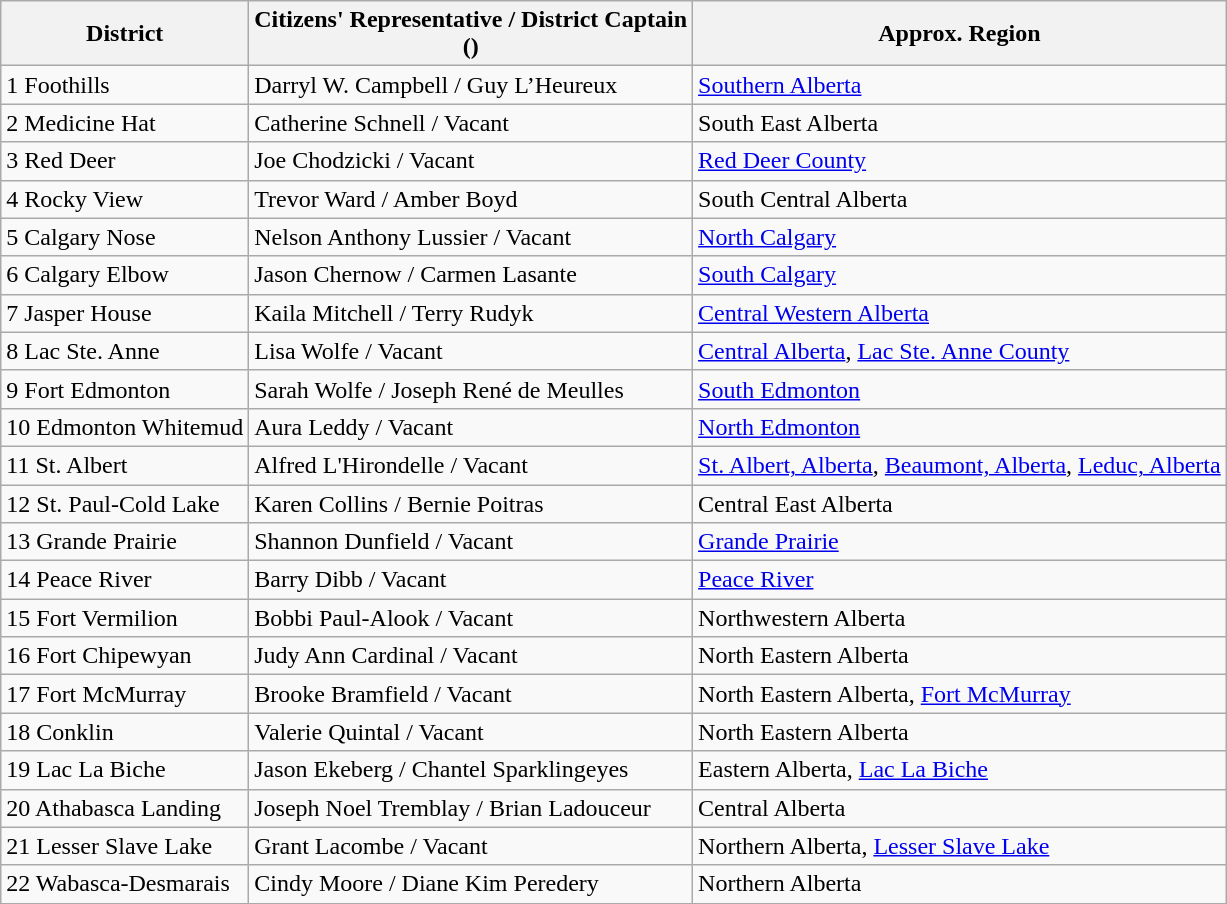<table class="wikitable">
<tr>
<th>District</th>
<th>Citizens' Representative / District Captain<br>()</th>
<th>Approx. Region</th>
</tr>
<tr>
<td>1 Foothills</td>
<td>Darryl W. Campbell / Guy L’Heureux</td>
<td><a href='#'>Southern Alberta</a></td>
</tr>
<tr>
<td>2 Medicine Hat</td>
<td>Catherine Schnell / Vacant</td>
<td>South East Alberta</td>
</tr>
<tr>
<td>3 Red Deer</td>
<td>Joe Chodzicki / Vacant</td>
<td><a href='#'>Red Deer County</a></td>
</tr>
<tr>
<td>4 Rocky View</td>
<td>Trevor Ward / Amber Boyd</td>
<td>South Central Alberta</td>
</tr>
<tr>
<td>5 Calgary Nose</td>
<td>Nelson Anthony Lussier / Vacant</td>
<td><a href='#'>North Calgary</a></td>
</tr>
<tr>
<td>6 Calgary Elbow</td>
<td>Jason Chernow / Carmen Lasante</td>
<td><a href='#'>South Calgary</a></td>
</tr>
<tr>
<td>7 Jasper House</td>
<td>Kaila Mitchell / Terry Rudyk</td>
<td><a href='#'>Central Western Alberta</a></td>
</tr>
<tr>
<td>8 Lac Ste. Anne</td>
<td>Lisa Wolfe / Vacant</td>
<td><a href='#'>Central Alberta</a>, <a href='#'>Lac Ste. Anne County</a></td>
</tr>
<tr>
<td>9 Fort Edmonton</td>
<td>Sarah Wolfe / Joseph René de Meulles</td>
<td><a href='#'>South Edmonton</a></td>
</tr>
<tr>
<td>10 Edmonton Whitemud</td>
<td>Aura Leddy / Vacant</td>
<td><a href='#'>North Edmonton</a></td>
</tr>
<tr>
<td>11 St. Albert</td>
<td>Alfred L'Hirondelle / Vacant</td>
<td><a href='#'>St. Albert, Alberta</a>, <a href='#'>Beaumont, Alberta</a>, <a href='#'>Leduc, Alberta</a></td>
</tr>
<tr>
<td>12 St. Paul-Cold Lake</td>
<td>Karen Collins / Bernie Poitras</td>
<td>Central East Alberta</td>
</tr>
<tr>
<td>13 Grande Prairie</td>
<td>Shannon Dunfield / Vacant</td>
<td><a href='#'>Grande Prairie</a></td>
</tr>
<tr>
<td>14 Peace River</td>
<td>Barry Dibb / Vacant</td>
<td><a href='#'>Peace River</a></td>
</tr>
<tr>
<td>15 Fort Vermilion</td>
<td>Bobbi Paul-Alook / Vacant</td>
<td>Northwestern Alberta</td>
</tr>
<tr>
<td>16 Fort Chipewyan</td>
<td>Judy Ann Cardinal / Vacant</td>
<td>North Eastern Alberta</td>
</tr>
<tr>
<td>17 Fort McMurray</td>
<td>Brooke Bramfield / Vacant</td>
<td>North Eastern Alberta, <a href='#'>Fort McMurray</a></td>
</tr>
<tr>
<td>18 Conklin</td>
<td>Valerie Quintal / Vacant</td>
<td>North Eastern Alberta</td>
</tr>
<tr>
<td>19 Lac La Biche</td>
<td>Jason Ekeberg / Chantel Sparklingeyes</td>
<td>Eastern Alberta, <a href='#'>Lac La Biche</a></td>
</tr>
<tr>
<td>20 Athabasca Landing</td>
<td>Joseph Noel Tremblay / Brian Ladouceur</td>
<td>Central Alberta</td>
</tr>
<tr>
<td>21 Lesser Slave Lake</td>
<td>Grant Lacombe / Vacant</td>
<td>Northern Alberta, <a href='#'>Lesser Slave Lake</a></td>
</tr>
<tr>
<td>22 Wabasca-Desmarais</td>
<td>Cindy Moore / Diane Kim Peredery</td>
<td>Northern Alberta</td>
</tr>
</table>
